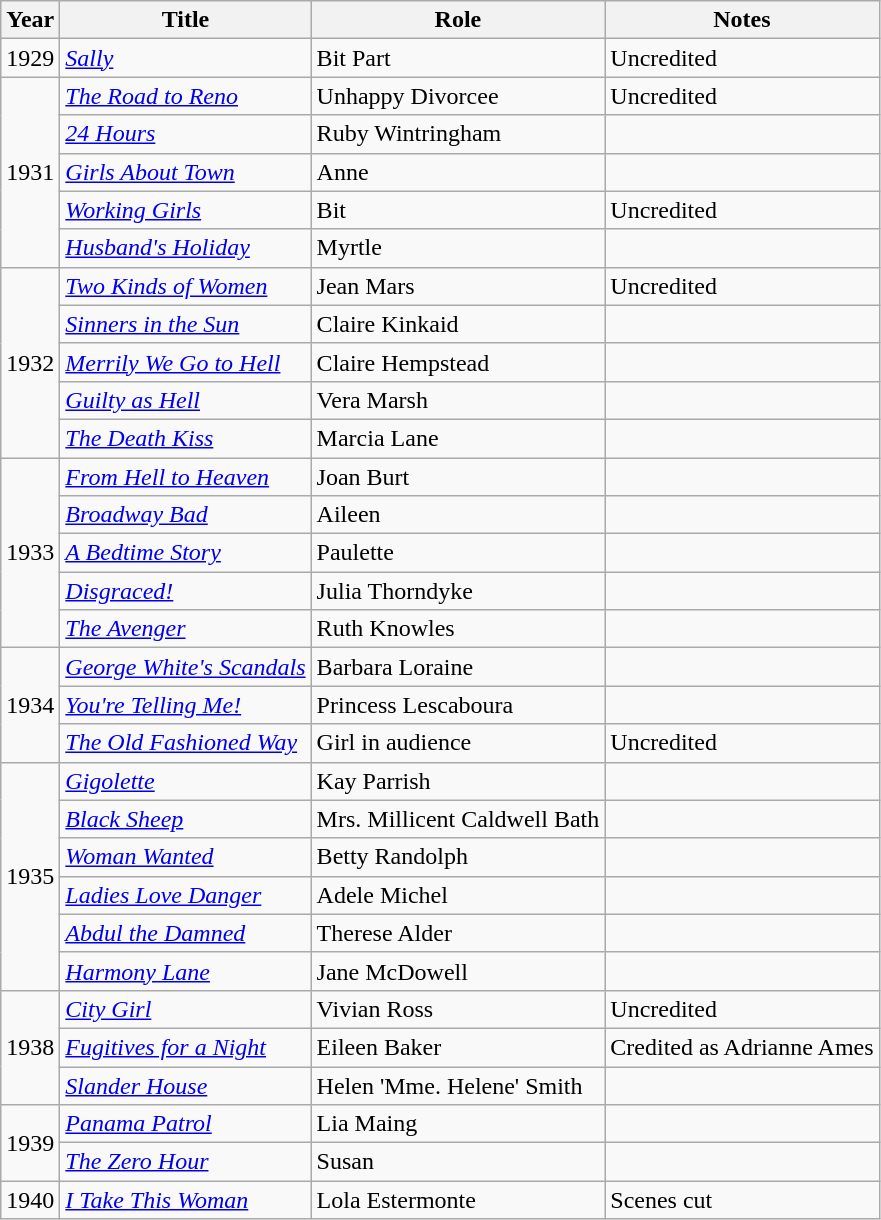<table class="wikitable sortable">
<tr>
<th>Year</th>
<th>Title</th>
<th>Role</th>
<th class="unsortable">Notes</th>
</tr>
<tr>
<td>1929</td>
<td><em><a href='#'>Sally</a></em></td>
<td>Bit Part</td>
<td>Uncredited</td>
</tr>
<tr>
<td rowspan=5>1931</td>
<td data-sort-value="Road to Reno"><em><a href='#'>The Road to Reno</a></em></td>
<td>Unhappy Divorcee</td>
<td>Uncredited</td>
</tr>
<tr>
<td><em><a href='#'>24 Hours</a></em></td>
<td>Ruby Wintringham</td>
<td></td>
</tr>
<tr>
<td><em><a href='#'>Girls About Town</a></em></td>
<td>Anne</td>
<td></td>
</tr>
<tr>
<td><em><a href='#'>Working Girls</a></em></td>
<td>Bit</td>
<td>Uncredited</td>
</tr>
<tr>
<td><em><a href='#'>Husband's Holiday</a></em></td>
<td>Myrtle</td>
<td></td>
</tr>
<tr>
<td rowspan=5>1932</td>
<td><em><a href='#'>Two Kinds of Women</a></em></td>
<td>Jean Mars</td>
<td>Uncredited</td>
</tr>
<tr>
<td><em><a href='#'>Sinners in the Sun</a></em></td>
<td>Claire Kinkaid</td>
<td></td>
</tr>
<tr>
<td><em><a href='#'>Merrily We Go to Hell</a></em></td>
<td>Claire Hempstead</td>
<td></td>
</tr>
<tr>
<td><em><a href='#'>Guilty as Hell</a></em></td>
<td>Vera Marsh</td>
<td></td>
</tr>
<tr>
<td data-sort-value="Death Kiss"><em><a href='#'>The Death Kiss</a></em></td>
<td>Marcia Lane</td>
<td></td>
</tr>
<tr>
<td rowspan=5>1933</td>
<td><em><a href='#'>From Hell to Heaven</a></em></td>
<td>Joan Burt</td>
<td></td>
</tr>
<tr>
<td><em><a href='#'>Broadway Bad</a></em></td>
<td>Aileen</td>
<td></td>
</tr>
<tr>
<td data-sort-value="Bedtime Story"><em><a href='#'>A Bedtime Story</a></em></td>
<td>Paulette</td>
<td></td>
</tr>
<tr>
<td><em><a href='#'>Disgraced!</a></em></td>
<td>Julia Thorndyke</td>
<td></td>
</tr>
<tr>
<td data-sort-value="Avenger"><em><a href='#'>The Avenger</a></em></td>
<td>Ruth Knowles</td>
<td></td>
</tr>
<tr>
<td rowspan=3>1934</td>
<td><em><a href='#'>George White's Scandals</a></em></td>
<td>Barbara Loraine</td>
<td></td>
</tr>
<tr>
<td><em><a href='#'>You're Telling Me!</a></em></td>
<td>Princess Lescaboura</td>
<td></td>
</tr>
<tr>
<td data-sort-value="Old Fashioned Way"><em><a href='#'>The Old Fashioned Way</a></em></td>
<td>Girl in audience</td>
<td>Uncredited</td>
</tr>
<tr>
<td rowspan=6>1935</td>
<td><em><a href='#'>Gigolette</a></em></td>
<td>Kay Parrish</td>
<td></td>
</tr>
<tr>
<td><em><a href='#'>Black Sheep</a></em></td>
<td>Mrs. Millicent Caldwell Bath</td>
<td></td>
</tr>
<tr>
<td><em><a href='#'>Woman Wanted</a></em></td>
<td>Betty Randolph</td>
<td></td>
</tr>
<tr>
<td><em><a href='#'>Ladies Love Danger</a></em></td>
<td>Adele Michel</td>
<td></td>
</tr>
<tr>
<td><em><a href='#'>Abdul the Damned</a></em></td>
<td>Therese Alder</td>
<td></td>
</tr>
<tr>
<td><em><a href='#'>Harmony Lane</a></em></td>
<td>Jane McDowell</td>
<td></td>
</tr>
<tr>
<td rowspan=3>1938</td>
<td><em><a href='#'>City Girl</a></em></td>
<td>Vivian Ross</td>
<td>Uncredited</td>
</tr>
<tr>
<td><em><a href='#'>Fugitives for a Night</a></em></td>
<td>Eileen Baker</td>
<td>Credited as Adrianne Ames</td>
</tr>
<tr>
<td><em><a href='#'>Slander House</a></em></td>
<td>Helen 'Mme. Helene' Smith</td>
<td></td>
</tr>
<tr>
<td rowspan=2>1939</td>
<td><em><a href='#'>Panama Patrol</a></em></td>
<td>Lia Maing</td>
<td></td>
</tr>
<tr>
<td data-sort-value="Zero Hour"><em><a href='#'>The Zero Hour</a></em></td>
<td>Susan</td>
<td></td>
</tr>
<tr>
<td>1940</td>
<td><em><a href='#'>I Take This Woman</a></em></td>
<td>Lola Estermonte</td>
<td>Scenes cut</td>
</tr>
</table>
